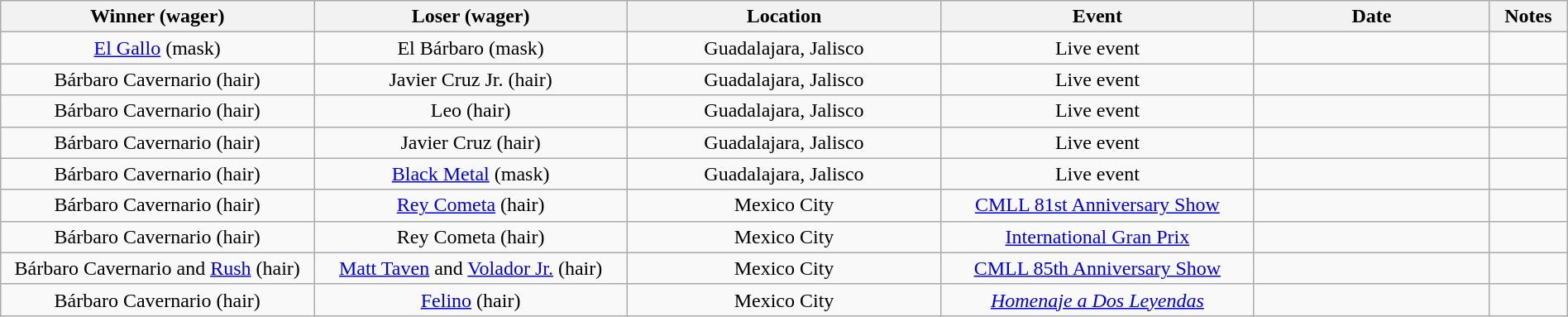<table class="wikitable sortable" width=100%  style="text-align: center">
<tr>
<th width=20% scope="col">Winner (wager)</th>
<th width=20% scope="col">Loser (wager)</th>
<th width=20% scope="col">Location</th>
<th width=20% scope="col">Event</th>
<th width=15% scope="col">Date</th>
<th class="unsortable" width=5% scope="col">Notes</th>
</tr>
<tr>
<td><a href='#'>El Gallo</a> (mask)</td>
<td>El Bárbaro (mask)</td>
<td>Guadalajara, Jalisco</td>
<td>Live event</td>
<td></td>
<td></td>
</tr>
<tr>
<td>Bárbaro Cavernario (hair)</td>
<td>Javier Cruz Jr. (hair)</td>
<td>Guadalajara, Jalisco</td>
<td>Live event</td>
<td></td>
<td></td>
</tr>
<tr>
<td>Bárbaro Cavernario (hair)</td>
<td>Leo (hair)</td>
<td>Guadalajara, Jalisco</td>
<td>Live event</td>
<td></td>
<td></td>
</tr>
<tr>
<td>Bárbaro Cavernario (hair)</td>
<td>Javier Cruz (hair)</td>
<td>Guadalajara, Jalisco</td>
<td>Live event</td>
<td></td>
<td></td>
</tr>
<tr>
<td>Bárbaro Cavernario (hair)</td>
<td><a href='#'>Black Metal</a> (mask)</td>
<td>Guadalajara, Jalisco</td>
<td>Live event</td>
<td></td>
<td></td>
</tr>
<tr>
<td>Bárbaro Cavernario (hair)</td>
<td><a href='#'>Rey Cometa</a> (hair)</td>
<td>Mexico City</td>
<td><a href='#'>CMLL 81st Anniversary Show</a></td>
<td></td>
<td></td>
</tr>
<tr>
<td>Bárbaro Cavernario (hair)</td>
<td>Rey Cometa (hair)</td>
<td>Mexico City</td>
<td><a href='#'>International Gran Prix</a></td>
<td></td>
<td></td>
</tr>
<tr>
<td>Bárbaro Cavernario and <a href='#'>Rush</a> (hair)</td>
<td><a href='#'>Matt Taven</a> and <a href='#'>Volador Jr.</a> (hair)</td>
<td>Mexico City</td>
<td><a href='#'>CMLL 85th Anniversary Show</a></td>
<td></td>
<td></td>
</tr>
<tr>
<td>Bárbaro Cavernario (hair)</td>
<td><a href='#'>Felino</a> (hair)</td>
<td>Mexico City</td>
<td><em><a href='#'>Homenaje a Dos Leyendas</a></em></td>
<td></td>
<td></td>
</tr>
</table>
